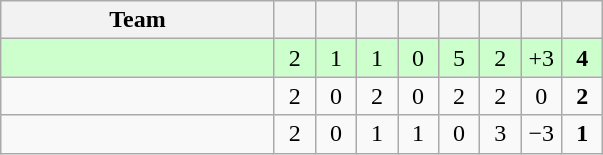<table class="wikitable" style="text-align:center">
<tr>
<th width="175">Team</th>
<th width="20"></th>
<th width="20"></th>
<th width="20"></th>
<th width="20"></th>
<th width="20"></th>
<th width="20"></th>
<th width="20"></th>
<th width="20"></th>
</tr>
<tr bgcolor=ccffcc>
<td align=left></td>
<td>2</td>
<td>1</td>
<td>1</td>
<td>0</td>
<td>5</td>
<td>2</td>
<td>+3</td>
<td><strong>4</strong></td>
</tr>
<tr>
<td align=left></td>
<td>2</td>
<td>0</td>
<td>2</td>
<td>0</td>
<td>2</td>
<td>2</td>
<td>0</td>
<td><strong>2</strong></td>
</tr>
<tr>
<td align=left></td>
<td>2</td>
<td>0</td>
<td>1</td>
<td>1</td>
<td>0</td>
<td>3</td>
<td>−3</td>
<td><strong>1</strong></td>
</tr>
</table>
